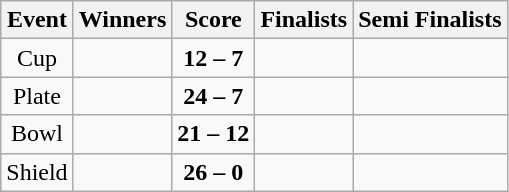<table class="wikitable" style="text-align: center">
<tr>
<th>Event</th>
<th>Winners</th>
<th>Score</th>
<th>Finalists</th>
<th>Semi Finalists</th>
</tr>
<tr>
<td>Cup</td>
<td align=left><strong></strong></td>
<td><strong>12 – 7</strong></td>
<td align=left></td>
<td align=left><br></td>
</tr>
<tr>
<td>Plate</td>
<td align=left><strong></strong></td>
<td><strong>24 – 7</strong></td>
<td align=left></td>
<td align=left><br></td>
</tr>
<tr>
<td>Bowl</td>
<td align=left><strong></strong></td>
<td><strong>21 – 12</strong></td>
<td align=left></td>
<td align=left><br></td>
</tr>
<tr>
<td>Shield</td>
<td align=left><strong></strong></td>
<td><strong>26 – 0</strong></td>
<td align=left></td>
<td align=left><br></td>
</tr>
</table>
